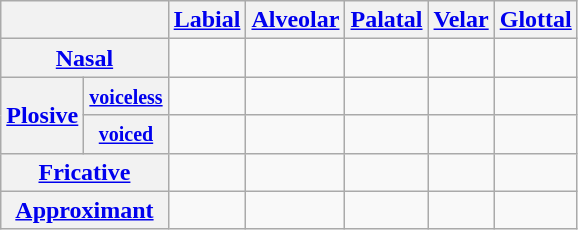<table class="wikitable" style="text-align:center">
<tr>
<th colspan="2"></th>
<th><a href='#'>Labial</a></th>
<th><a href='#'>Alveolar</a></th>
<th><a href='#'>Palatal</a></th>
<th><a href='#'>Velar</a></th>
<th><a href='#'>Glottal</a></th>
</tr>
<tr>
<th colspan="2"><a href='#'>Nasal</a></th>
<td></td>
<td></td>
<td></td>
<td></td>
<td></td>
</tr>
<tr>
<th rowspan="2"><a href='#'>Plosive</a></th>
<th><small><a href='#'>voiceless</a></small></th>
<td></td>
<td></td>
<td></td>
<td></td>
<td></td>
</tr>
<tr>
<th><small><a href='#'>voiced</a></small></th>
<td></td>
<td></td>
<td></td>
<td></td>
<td></td>
</tr>
<tr>
<th colspan="2"><a href='#'>Fricative</a></th>
<td></td>
<td></td>
<td></td>
<td></td>
<td></td>
</tr>
<tr>
<th colspan="2"><a href='#'>Approximant</a></th>
<td></td>
<td></td>
<td></td>
<td></td>
<td></td>
</tr>
</table>
